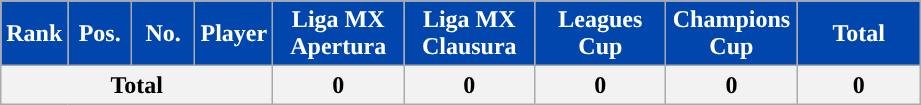<table class="wikitable sortable" style="text-align:center">
<tr>
<th style="background:#0046AD; color:white; width:35px; ">Rank</th>
<th style="background:#0046AD; color:white; width:35px; ">Pos.</th>
<th style="background:#0046AD; color:white; width:35px; ">No.</th>
<th style="background:#0046AD; color:white; width:35px; ">Player</th>
<th style="background:#0046AD; color:white; width:80px; ">Liga MX Apertura</th>
<th style="background:#0046AD; color:white; width:80px; ">Liga MX Clausura</th>
<th style="background:#0046AD; color:white; width:80px; ">Leagues Cup</th>
<th style="background:#0046AD; color:white; width:80px; ">Champions Cup</th>
<th style="background:#0046AD; color:white; width:75px; ">Total</th>
</tr>
<tr class="sortbottom">
<th colspan="4">Total</th>
<th>0</th>
<th>0</th>
<th>0</th>
<th>0</th>
<th>0</th>
</tr>
</table>
